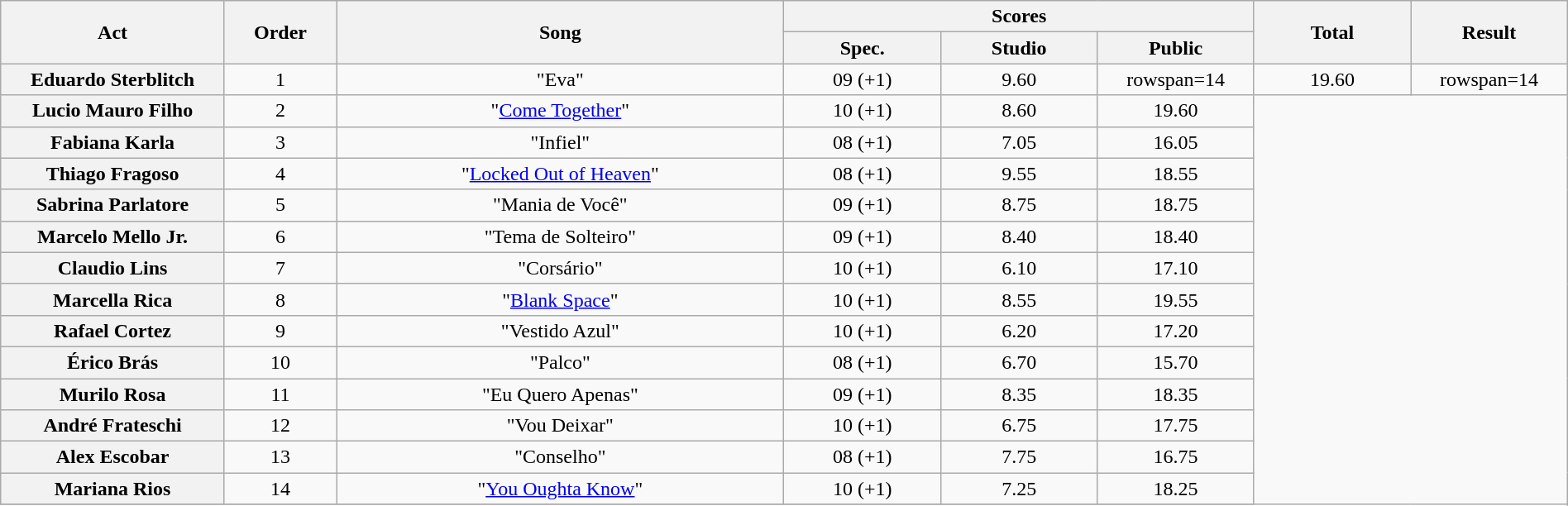<table class="wikitable plainrowheaders" style="text-align:center; width:100%;">
<tr>
<th scope="col" rowspan=2 width="10.0%">Act</th>
<th scope="col" rowspan=2 width="05.0%">Order</th>
<th scope="col" rowspan=2 width="20.0%">Song</th>
<th scope="col" colspan=3 width="20.0%">Scores</th>
<th scope="col" rowspan=2 width="07.0%">Total</th>
<th scope="col" rowspan=2 width="07.0%">Result</th>
</tr>
<tr>
<th scope="col" width="07.0%">Spec.</th>
<th scope="col" width="07.0%">Studio</th>
<th scope="col" width="07.0%">Public</th>
</tr>
<tr>
<th scope="row">Eduardo Sterblitch</th>
<td>1</td>
<td>"Eva"</td>
<td>09 (+1)</td>
<td>9.60</td>
<td>rowspan=14 </td>
<td>19.60</td>
<td>rowspan=14 </td>
</tr>
<tr>
<th scope="row">Lucio Mauro Filho</th>
<td>2</td>
<td>"<a href='#'>Come Together</a>"</td>
<td>10 (+1)</td>
<td>8.60</td>
<td>19.60</td>
</tr>
<tr>
<th scope="row">Fabiana Karla</th>
<td>3</td>
<td>"Infiel"</td>
<td>08 (+1)</td>
<td>7.05</td>
<td>16.05</td>
</tr>
<tr>
<th scope="row">Thiago Fragoso</th>
<td>4</td>
<td>"<a href='#'>Locked Out of Heaven</a>"</td>
<td>08 (+1)</td>
<td>9.55</td>
<td>18.55</td>
</tr>
<tr>
<th scope="row">Sabrina Parlatore</th>
<td>5</td>
<td>"Mania de Você"</td>
<td>09 (+1)</td>
<td>8.75</td>
<td>18.75</td>
</tr>
<tr>
<th scope="row">Marcelo Mello Jr.</th>
<td>6</td>
<td>"Tema de Solteiro"</td>
<td>09 (+1)</td>
<td>8.40</td>
<td>18.40</td>
</tr>
<tr>
<th scope="row">Claudio Lins</th>
<td>7</td>
<td>"Corsário"</td>
<td>10 (+1)</td>
<td>6.10</td>
<td>17.10</td>
</tr>
<tr>
<th scope="row">Marcella Rica</th>
<td>8</td>
<td>"<a href='#'>Blank Space</a>"</td>
<td>10 (+1)</td>
<td>8.55</td>
<td>19.55</td>
</tr>
<tr>
<th scope="row">Rafael Cortez</th>
<td>9</td>
<td>"Vestido Azul"</td>
<td>10 (+1)</td>
<td>6.20</td>
<td>17.20</td>
</tr>
<tr>
<th scope="row">Érico Brás</th>
<td>10</td>
<td>"Palco"</td>
<td>08 (+1)</td>
<td>6.70</td>
<td>15.70</td>
</tr>
<tr>
<th scope="row">Murilo Rosa</th>
<td>11</td>
<td>"Eu Quero Apenas"</td>
<td>09 (+1)</td>
<td>8.35</td>
<td>18.35</td>
</tr>
<tr>
<th scope="row">André Frateschi</th>
<td>12</td>
<td>"Vou Deixar"</td>
<td>10 (+1)</td>
<td>6.75</td>
<td>17.75</td>
</tr>
<tr>
<th scope="row">Alex Escobar</th>
<td>13</td>
<td>"Conselho"</td>
<td>08 (+1)</td>
<td>7.75</td>
<td>16.75</td>
</tr>
<tr>
<th scope="row">Mariana Rios</th>
<td>14</td>
<td>"<a href='#'>You Oughta Know</a>"</td>
<td>10 (+1)</td>
<td>7.25</td>
<td>18.25</td>
</tr>
<tr>
</tr>
</table>
